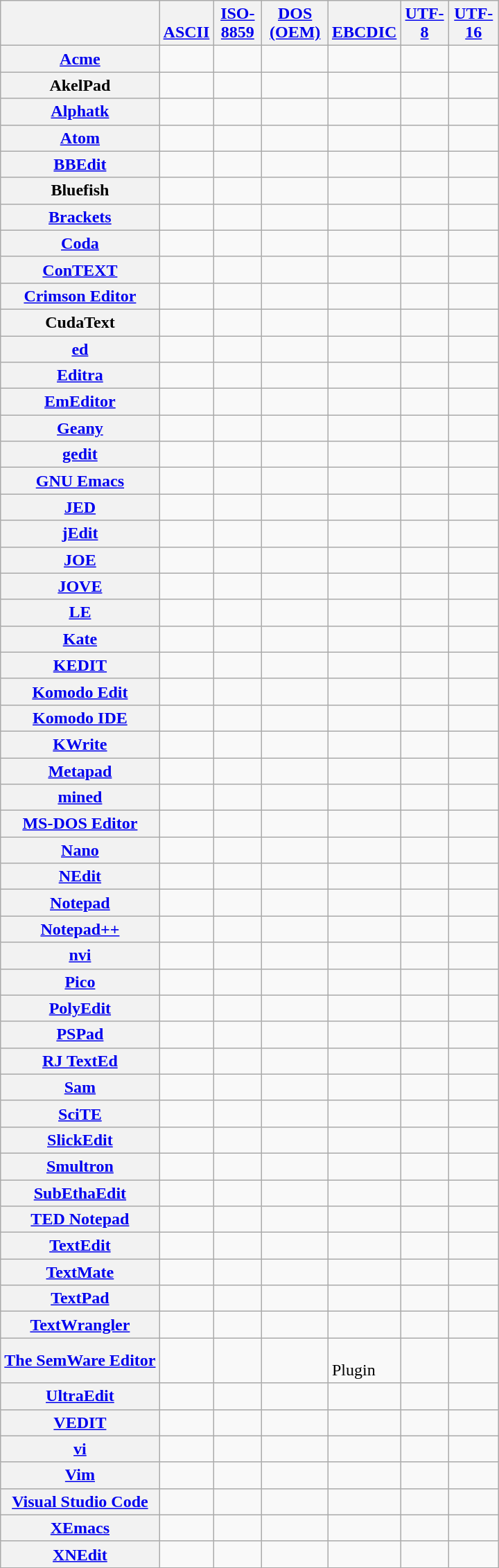<table class="wikitable sortable static-row-numbers sticky-header" style="max-width: 30em;">
<tr valign=bottom>
<th></th>
<th><a href='#'>ASCII</a></th>
<th><a href='#'>ISO-8859</a></th>
<th><a href='#'>DOS (OEM)</a></th>
<th><a href='#'>EBCDIC</a></th>
<th><a href='#'>UTF-8</a></th>
<th><a href='#'>UTF-16</a></th>
</tr>
<tr>
<th nowrap ><a href='#'>Acme</a></th>
<td></td>
<td></td>
<td></td>
<td></td>
<td></td>
<td></td>
</tr>
<tr>
<th nowrap >AkelPad</th>
<td></td>
<td></td>
<td></td>
<td></td>
<td></td>
<td></td>
</tr>
<tr>
<th nowrap ><a href='#'>Alphatk</a></th>
<td></td>
<td></td>
<td></td>
<td></td>
<td></td>
<td></td>
</tr>
<tr>
<th nowrap ><a href='#'>Atom</a></th>
<td></td>
<td></td>
<td></td>
<td></td>
<td></td>
<td></td>
</tr>
<tr>
<th nowrap ><a href='#'>BBEdit</a></th>
<td></td>
<td></td>
<td></td>
<td></td>
<td></td>
<td></td>
</tr>
<tr>
<th nowrap >Bluefish</th>
<td></td>
<td></td>
<td></td>
<td></td>
<td></td>
<td></td>
</tr>
<tr>
<th nowrap ><a href='#'>Brackets</a></th>
<td></td>
<td></td>
<td></td>
<td></td>
<td></td>
<td></td>
</tr>
<tr>
<th nowrap ><a href='#'>Coda</a></th>
<td></td>
<td></td>
<td></td>
<td></td>
<td></td>
<td></td>
</tr>
<tr>
<th nowrap ><a href='#'>ConTEXT</a></th>
<td></td>
<td></td>
<td><br></td>
<td></td>
<td></td>
<td></td>
</tr>
<tr>
<th nowrap ><a href='#'>Crimson Editor</a></th>
<td></td>
<td></td>
<td><br></td>
<td></td>
<td></td>
<td></td>
</tr>
<tr>
<th nowrap >CudaText</th>
<td></td>
<td></td>
<td></td>
<td></td>
<td></td>
<td></td>
</tr>
<tr>
<th nowrap ><a href='#'>ed</a></th>
<td></td>
<td></td>
<td></td>
<td></td>
<td></td>
<td></td>
</tr>
<tr>
<th nowrap ><a href='#'>Editra</a></th>
<td></td>
<td></td>
<td></td>
<td></td>
<td></td>
<td></td>
</tr>
<tr>
<th nowrap ><a href='#'>EmEditor</a></th>
<td></td>
<td></td>
<td></td>
<td></td>
<td></td>
<td></td>
</tr>
<tr>
<th nowrap ><a href='#'>Geany</a></th>
<td></td>
<td></td>
<td></td>
<td></td>
<td></td>
<td></td>
</tr>
<tr>
<th nowrap ><a href='#'>gedit</a></th>
<td></td>
<td></td>
<td></td>
<td></td>
<td></td>
<td></td>
</tr>
<tr>
<th nowrap ><a href='#'>GNU Emacs</a></th>
<td></td>
<td></td>
<td></td>
<td></td>
<td><br></td>
<td><br></td>
</tr>
<tr>
<th nowrap ><a href='#'>JED</a></th>
<td></td>
<td></td>
<td></td>
<td></td>
<td></td>
<td><br></td>
</tr>
<tr>
<th nowrap ><a href='#'>jEdit</a></th>
<td></td>
<td></td>
<td></td>
<td></td>
<td></td>
<td></td>
</tr>
<tr>
<th nowrap ><a href='#'>JOE</a></th>
<td></td>
<td></td>
<td></td>
<td></td>
<td></td>
<td></td>
</tr>
<tr>
<th nowrap ><a href='#'>JOVE</a></th>
<td></td>
<td></td>
<td></td>
<td></td>
<td></td>
<td></td>
</tr>
<tr>
<th nowrap ><a href='#'>LE</a></th>
<td></td>
<td></td>
<td></td>
<td></td>
<td></td>
<td></td>
</tr>
<tr>
<th nowrap ><a href='#'>Kate</a></th>
<td></td>
<td></td>
<td></td>
<td></td>
<td></td>
<td></td>
</tr>
<tr>
<th nowrap ><a href='#'>KEDIT</a></th>
<td></td>
<td></td>
<td><br></td>
<td></td>
<td></td>
<td></td>
</tr>
<tr>
<th nowrap ><a href='#'>Komodo Edit</a></th>
<td></td>
<td></td>
<td></td>
<td></td>
<td></td>
<td></td>
</tr>
<tr>
<th nowrap ><a href='#'>Komodo IDE</a></th>
<td></td>
<td></td>
<td></td>
<td></td>
<td></td>
<td></td>
</tr>
<tr>
<th nowrap ><a href='#'>KWrite</a></th>
<td></td>
<td></td>
<td></td>
<td></td>
<td></td>
<td></td>
</tr>
<tr>
<th nowrap ><a href='#'>Metapad</a></th>
<td></td>
<td></td>
<td><br></td>
<td></td>
<td></td>
<td></td>
</tr>
<tr>
<th nowrap ><a href='#'>mined</a></th>
<td></td>
<td></td>
<td></td>
<td></td>
<td></td>
<td></td>
</tr>
<tr>
<th nowrap ><a href='#'>MS-DOS Editor</a></th>
<td></td>
<td></td>
<td></td>
<td></td>
<td></td>
<td></td>
</tr>
<tr>
<th nowrap ><a href='#'>Nano</a></th>
<td></td>
<td></td>
<td></td>
<td></td>
<td></td>
<td></td>
</tr>
<tr>
<th nowrap ><a href='#'>NEdit</a></th>
<td></td>
<td></td>
<td></td>
<td></td>
<td></td>
<td></td>
</tr>
<tr>
<th nowrap ><a href='#'>Notepad</a></th>
<td></td>
<td></td>
<td><br></td>
<td></td>
<td></td>
<td></td>
</tr>
<tr>
<th nowrap ><a href='#'>Notepad++</a></th>
<td></td>
<td></td>
<td></td>
<td></td>
<td></td>
<td></td>
</tr>
<tr>
<th nowrap ><a href='#'>nvi</a></th>
<td></td>
<td></td>
<td></td>
<td></td>
<td><br></td>
<td></td>
</tr>
<tr>
<th nowrap ><a href='#'>Pico</a></th>
<td></td>
<td></td>
<td></td>
<td></td>
<td></td>
<td></td>
</tr>
<tr>
<th nowrap ><a href='#'>PolyEdit</a></th>
<td></td>
<td></td>
<td></td>
<td></td>
<td></td>
<td></td>
</tr>
<tr>
<th nowrap ><a href='#'>PSPad</a></th>
<td></td>
<td></td>
<td></td>
<td></td>
<td></td>
<td></td>
</tr>
<tr>
<th nowrap ><a href='#'>RJ TextEd</a></th>
<td></td>
<td></td>
<td></td>
<td></td>
<td></td>
<td></td>
</tr>
<tr>
<th nowrap ><a href='#'>Sam</a></th>
<td></td>
<td></td>
<td></td>
<td></td>
<td></td>
<td></td>
</tr>
<tr>
<th nowrap ><a href='#'>SciTE</a></th>
<td></td>
<td></td>
<td></td>
<td></td>
<td></td>
<td></td>
</tr>
<tr>
<th nowrap ><a href='#'>SlickEdit</a></th>
<td></td>
<td></td>
<td></td>
<td></td>
<td></td>
<td></td>
</tr>
<tr>
<th nowrap ><a href='#'>Smultron</a></th>
<td></td>
<td></td>
<td></td>
<td></td>
<td></td>
<td></td>
</tr>
<tr>
<th nowrap ><a href='#'>SubEthaEdit</a></th>
<td></td>
<td></td>
<td></td>
<td></td>
<td></td>
<td></td>
</tr>
<tr>
<th nowrap ><a href='#'>TED Notepad</a></th>
<td></td>
<td></td>
<td></td>
<td></td>
<td></td>
<td></td>
</tr>
<tr>
<th nowrap ><a href='#'>TextEdit</a></th>
<td></td>
<td></td>
<td></td>
<td></td>
<td></td>
<td></td>
</tr>
<tr>
<th nowrap ><a href='#'>TextMate</a></th>
<td></td>
<td></td>
<td></td>
<td></td>
<td></td>
<td></td>
</tr>
<tr>
<th nowrap ><a href='#'>TextPad</a></th>
<td></td>
<td></td>
<td></td>
<td></td>
<td><br></td>
<td><br></td>
</tr>
<tr>
<th nowrap ><a href='#'>TextWrangler</a></th>
<td></td>
<td></td>
<td></td>
<td></td>
<td></td>
<td></td>
</tr>
<tr>
<th nowrap ><a href='#'>The SemWare Editor</a></th>
<td></td>
<td><br></td>
<td><br></td>
<td><br>Plugin</td>
<td></td>
<td></td>
</tr>
<tr>
<th nowrap ><a href='#'>UltraEdit</a></th>
<td></td>
<td></td>
<td></td>
<td></td>
<td></td>
<td></td>
</tr>
<tr>
<th nowrap ><a href='#'>VEDIT</a></th>
<td></td>
<td></td>
<td></td>
<td></td>
<td><br></td>
<td><br></td>
</tr>
<tr>
<th nowrap ><a href='#'>vi</a></th>
<td></td>
<td></td>
<td></td>
<td></td>
<td></td>
<td></td>
</tr>
<tr>
<th nowrap ><a href='#'>Vim</a></th>
<td></td>
<td></td>
<td></td>
<td><br></td>
<td></td>
<td></td>
</tr>
<tr>
<th nowrap ><a href='#'>Visual Studio Code</a></th>
<td></td>
<td></td>
<td></td>
<td><br></td>
<td></td>
<td></td>
</tr>
<tr>
<th nowrap ><a href='#'>XEmacs</a></th>
<td></td>
<td></td>
<td></td>
<td></td>
<td><br></td>
<td></td>
</tr>
<tr>
<th nowrap ><a href='#'>XNEdit</a></th>
<td></td>
<td></td>
<td></td>
<td></td>
<td></td>
<td></td>
</tr>
</table>
